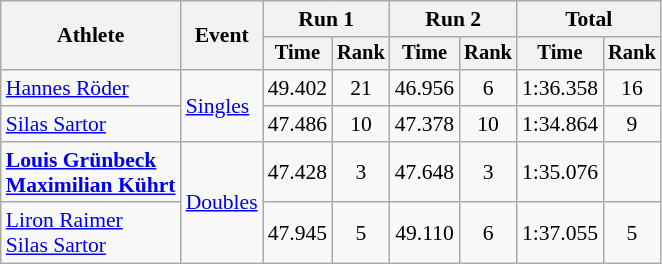<table class="wikitable" style="font-size:90%">
<tr>
<th rowspan="2">Athlete</th>
<th rowspan="2">Event</th>
<th colspan="2">Run 1</th>
<th colspan="2">Run 2</th>
<th colspan="2">Total</th>
</tr>
<tr style="font-size:95%">
<th>Time</th>
<th>Rank</th>
<th>Time</th>
<th>Rank</th>
<th>Time</th>
<th>Rank</th>
</tr>
<tr align=center>
<td align=left><a href='#'>Hannes Röder</a></td>
<td align=left rowspan=2><a href='#'>Singles</a></td>
<td>49.402</td>
<td>21</td>
<td>46.956</td>
<td>6</td>
<td>1:36.358</td>
<td>16</td>
</tr>
<tr align=center>
<td align=left><a href='#'>Silas Sartor</a></td>
<td>47.486</td>
<td>10</td>
<td>47.378</td>
<td>10</td>
<td>1:34.864</td>
<td>9</td>
</tr>
<tr align=center>
<td align=left><strong><a href='#'>Louis Grünbeck</a><br><a href='#'>Maximilian Kührt</a></strong></td>
<td align=left rowspan=2><a href='#'>Doubles</a></td>
<td>47.428</td>
<td>3</td>
<td>47.648</td>
<td>3</td>
<td>1:35.076</td>
<td></td>
</tr>
<tr align=center>
<td align=left><a href='#'>Liron Raimer</a><br><a href='#'>Silas Sartor</a></td>
<td>47.945</td>
<td>5</td>
<td>49.110</td>
<td>6</td>
<td>1:37.055</td>
<td>5</td>
</tr>
</table>
